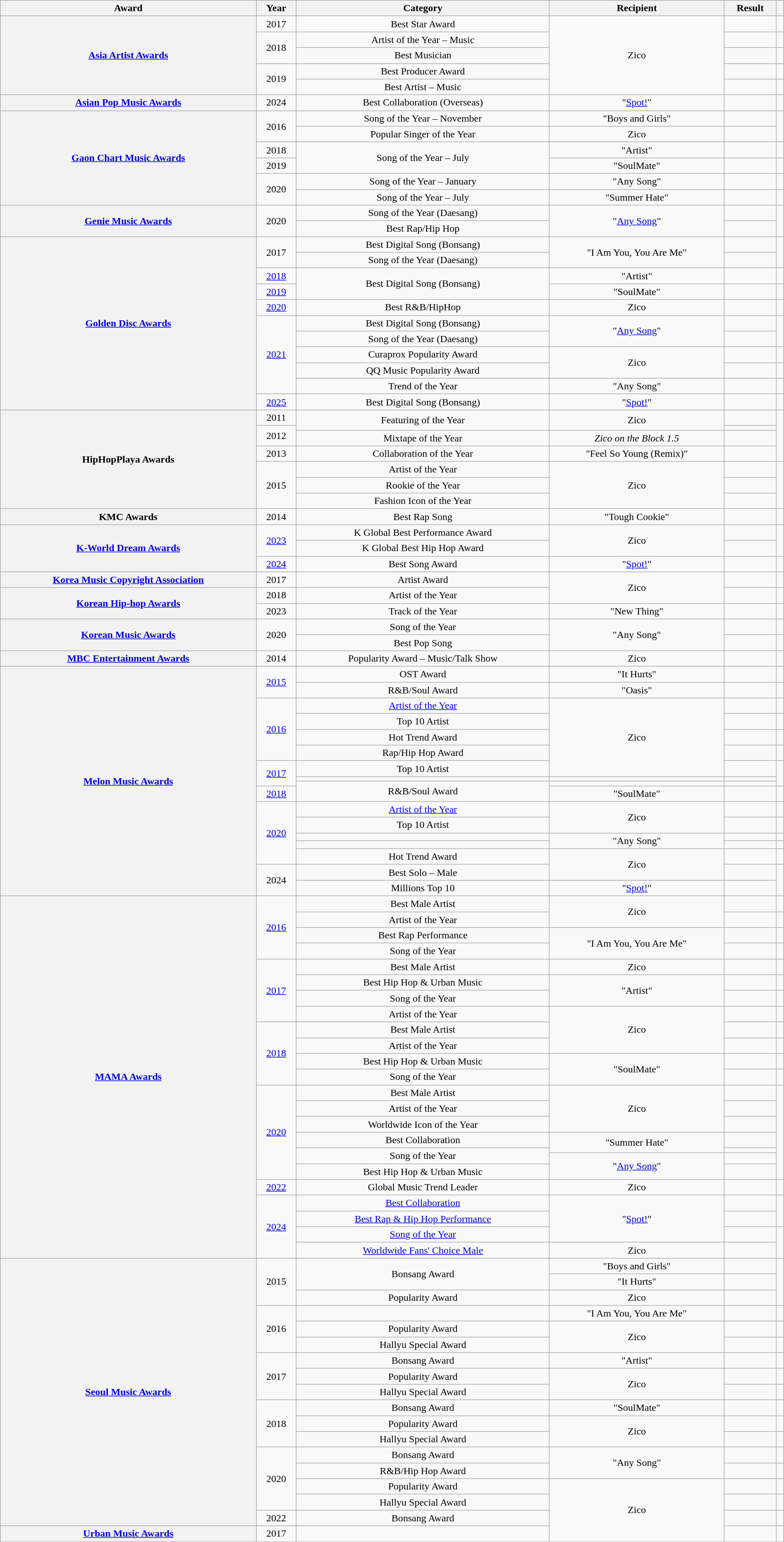<table class="wikitable sortable plainrowheaders" style="text-align:center; width:100%;">
<tr>
<th>Award</th>
<th>Year</th>
<th>Category</th>
<th>Recipient</th>
<th>Result</th>
<th scope="col" class="unsortable"></th>
</tr>
<tr>
<th scope="row"rowspan="5"><a href='#'>Asia Artist Awards</a></th>
<td>2017</td>
<td>Best Star Award</td>
<td rowspan="5">Zico</td>
<td></td>
<td></td>
</tr>
<tr>
<td rowspan="2">2018</td>
<td>Artist of the Year – Music</td>
<td></td>
<td></td>
</tr>
<tr>
<td>Best Musician</td>
<td></td>
<td></td>
</tr>
<tr>
<td rowspan="2">2019</td>
<td>Best Producer Award</td>
<td></td>
<td></td>
</tr>
<tr>
<td>Best Artist – Music</td>
<td></td>
<td></td>
</tr>
<tr>
<th scope="row"><a href='#'>Asian Pop Music Awards</a></th>
<td>2024</td>
<td>Best Collaboration (Overseas)</td>
<td>"<a href='#'>Spot!</a>" </td>
<td></td>
<td style="text-align:center"></td>
</tr>
<tr>
<th scope="row" rowspan="6"><a href='#'>Gaon Chart Music Awards</a></th>
<td rowspan="2">2016</td>
<td>Song of the Year – November</td>
<td>"Boys and Girls"</td>
<td></td>
<td rowspan="2"></td>
</tr>
<tr>
<td>Popular Singer of the Year</td>
<td>Zico</td>
<td></td>
</tr>
<tr>
<td>2018</td>
<td rowspan="2">Song of the Year – July</td>
<td>"Artist"</td>
<td></td>
<td></td>
</tr>
<tr>
<td>2019</td>
<td>"SoulMate"</td>
<td></td>
<td></td>
</tr>
<tr>
<td rowspan="2">2020</td>
<td>Song of the Year – January</td>
<td>"Any Song"</td>
<td></td>
<td></td>
</tr>
<tr>
<td>Song of the Year – July</td>
<td>"Summer Hate"</td>
<td></td>
<td></td>
</tr>
<tr>
<th scope="row" rowspan="2"><a href='#'>Genie Music Awards</a></th>
<td rowspan="2">2020</td>
<td>Song of the Year (Daesang)</td>
<td rowspan="2">"<a href='#'>Any Song</a>"</td>
<td></td>
<td rowspan="2"></td>
</tr>
<tr>
<td>Best Rap/Hip Hop</td>
<td></td>
</tr>
<tr>
<th scope="row" rowspan="11"><a href='#'>Golden Disc Awards</a></th>
<td rowspan="2">2017</td>
<td>Best Digital Song (Bonsang)</td>
<td rowspan="2">"I Am You, You Are Me"</td>
<td></td>
<td rowspan="2"></td>
</tr>
<tr>
<td>Song of the Year (Daesang)</td>
<td></td>
</tr>
<tr>
<td><a href='#'>2018</a></td>
<td rowspan="2">Best Digital Song (Bonsang)</td>
<td>"Artist"</td>
<td></td>
<td></td>
</tr>
<tr>
<td><a href='#'>2019</a></td>
<td>"SoulMate"</td>
<td></td>
<td></td>
</tr>
<tr>
<td><a href='#'>2020</a></td>
<td>Best R&B/HipHop</td>
<td>Zico</td>
<td></td>
<td></td>
</tr>
<tr>
<td rowspan="5"><a href='#'>2021</a></td>
<td>Best Digital Song (Bonsang)</td>
<td rowspan="2">"<a href='#'>Any Song</a>"</td>
<td></td>
<td rowspan="2"></td>
</tr>
<tr>
<td>Song of the Year (Daesang)</td>
<td></td>
</tr>
<tr>
<td>Curaprox Popularity Award</td>
<td rowspan="2">Zico</td>
<td></td>
<td></td>
</tr>
<tr>
<td>QQ Music Popularity Award</td>
<td></td>
<td></td>
</tr>
<tr>
<td>Trend of the Year</td>
<td>"Any Song"</td>
<td></td>
<td></td>
</tr>
<tr>
<td><a href='#'>2025</a></td>
<td>Best Digital Song (Bonsang)</td>
<td>"<a href='#'>Spot!</a>" </td>
<td></td>
<td></td>
</tr>
<tr>
<th scope="row" rowspan="7">HipHopPlaya Awards</th>
<td>2011</td>
<td rowspan="2">Featuring of the Year</td>
<td rowspan="2">Zico</td>
<td></td>
<td rowspan="4"></td>
</tr>
<tr>
<td rowspan="2">2012</td>
<td></td>
</tr>
<tr>
<td>Mixtape of the Year</td>
<td><em>Zico on the Block 1.5</em></td>
<td></td>
</tr>
<tr>
<td>2013</td>
<td>Collaboration of the Year</td>
<td>"Feel So Young (Remix)" </td>
<td></td>
</tr>
<tr>
<td rowspan="3">2015</td>
<td>Artist of the Year</td>
<td rowspan="3">Zico</td>
<td></td>
<td rowspan="3"></td>
</tr>
<tr>
<td>Rookie of the Year</td>
<td></td>
</tr>
<tr>
<td>Fashion Icon of the Year</td>
<td></td>
</tr>
<tr>
<th scope="row">KMC Awards</th>
<td>2014</td>
<td>Best Rap Song</td>
<td>"Tough Cookie"</td>
<td></td>
<td></td>
</tr>
<tr>
<th scope="row" rowspan="3"><a href='#'>K-World Dream Awards</a></th>
<td style="text-align:center" rowspan=2><a href='#'>2023</a></td>
<td>K Global Best Performance Award</td>
<td rowspan="2">Zico</td>
<td></td>
<td style="text-align:center" rowspan=2></td>
</tr>
<tr>
<td>K Global Best Hip Hop Award</td>
<td></td>
</tr>
<tr>
<td style="text-align:center"><a href='#'>2024</a></td>
<td>Best Song Award</td>
<td>"<a href='#'>Spot!</a>" </td>
<td></td>
<td style="text-align:center"></td>
</tr>
<tr>
<th scope="row"><a href='#'>Korea Music Copyright Association</a></th>
<td>2017</td>
<td>Artist Award</td>
<td rowspan="2">Zico</td>
<td></td>
<td></td>
</tr>
<tr>
<th scope="row" rowspan="2"><a href='#'>Korean Hip-hop Awards</a></th>
<td>2018</td>
<td>Artist of the Year</td>
<td></td>
<td></td>
</tr>
<tr>
<td>2023</td>
<td>Track of the Year</td>
<td>"New Thing"</td>
<td></td>
<td></td>
</tr>
<tr>
<th scope="row" rowspan="2"><a href='#'>Korean Music Awards</a></th>
<td rowspan="2">2020</td>
<td>Song of the Year</td>
<td rowspan="2">"Any Song"</td>
<td></td>
<td></td>
</tr>
<tr>
<td>Best Pop Song</td>
<td></td>
<td></td>
</tr>
<tr>
<th scope="row"><a href='#'>MBC Entertainment Awards</a></th>
<td>2014</td>
<td>Popularity Award – Music/Talk Show</td>
<td>Zico </td>
<td></td>
<td></td>
</tr>
<tr>
<th scope="row" rowspan="17"><a href='#'>Melon Music Awards</a></th>
<td rowspan="2"><a href='#'>2015</a></td>
<td>OST Award</td>
<td>"It Hurts" </td>
<td></td>
<td></td>
</tr>
<tr>
<td>R&B/Soul Award</td>
<td>"Oasis" </td>
<td></td>
<td></td>
</tr>
<tr>
<td rowspan="4"><a href='#'>2016</a></td>
<td><a href='#'>Artist of the Year</a></td>
<td rowspan="5">Zico</td>
<td></td>
<td></td>
</tr>
<tr>
<td>Top 10 Artist</td>
<td></td>
<td></td>
</tr>
<tr>
<td>Hot Trend Award</td>
<td></td>
<td></td>
</tr>
<tr>
<td>Rap/Hip Hop Award</td>
<td></td>
<td></td>
</tr>
<tr>
<td rowspan="3"><a href='#'>2017</a></td>
<td>Top 10 Artist</td>
<td></td>
<td rowspan="3"></td>
</tr>
<tr>
<td></td>
<td></td>
<td></td>
</tr>
<tr>
<td rowspan="2">R&B/Soul Award</td>
<td></td>
<td></td>
</tr>
<tr>
<td><a href='#'>2018</a></td>
<td>"SoulMate"</td>
<td></td>
<td></td>
</tr>
<tr>
<td rowspan="5"><a href='#'>2020</a></td>
<td><a href='#'>Artist of the Year</a></td>
<td rowspan="2">Zico</td>
<td></td>
<td></td>
</tr>
<tr>
<td>Top 10 Artist</td>
<td></td>
<td></td>
</tr>
<tr>
<td></td>
<td rowspan="2">"Any Song"</td>
<td></td>
<td></td>
</tr>
<tr>
<td></td>
<td></td>
<td></td>
</tr>
<tr>
<td>Hot Trend Award</td>
<td rowspan="2">Zico</td>
<td></td>
<td></td>
</tr>
<tr>
<td rowspan="2">2024</td>
<td>Best Solo – Male</td>
<td></td>
<td rowspan="2" style="text-align:center"></td>
</tr>
<tr>
<td>Millions Top 10</td>
<td>"<a href='#'>Spot!</a>" </td>
<td></td>
</tr>
<tr>
<th scope="row" rowspan="24"><a href='#'>MAMA Awards</a></th>
<td rowspan="4"><a href='#'>2016</a></td>
<td>Best Male Artist</td>
<td rowspan="2">Zico</td>
<td></td>
<td></td>
</tr>
<tr>
<td>Artist of the Year</td>
<td></td>
<td></td>
</tr>
<tr>
<td>Best Rap Performance</td>
<td rowspan="2">"I Am You, You Are Me"</td>
<td></td>
<td></td>
</tr>
<tr>
<td>Song of the Year</td>
<td></td>
<td></td>
</tr>
<tr>
<td rowspan="4"><a href='#'>2017</a></td>
<td>Best Male Artist</td>
<td>Zico</td>
<td></td>
<td></td>
</tr>
<tr>
<td>Best Hip Hop & Urban Music</td>
<td rowspan="2">"Artist"</td>
<td></td>
<td></td>
</tr>
<tr>
<td>Song of the Year</td>
<td></td>
<td></td>
</tr>
<tr>
<td>Artist of the Year</td>
<td rowspan="3">Zico</td>
<td></td>
<td></td>
</tr>
<tr>
<td rowspan="4"><a href='#'>2018</a></td>
<td>Best Male Artist</td>
<td></td>
<td></td>
</tr>
<tr>
<td>Artist of the Year</td>
<td></td>
<td></td>
</tr>
<tr>
<td>Best Hip Hop & Urban Music</td>
<td rowspan="2">"SoulMate"</td>
<td></td>
<td></td>
</tr>
<tr>
<td>Song of the Year</td>
<td></td>
<td></td>
</tr>
<tr>
<td rowspan="7"><a href='#'>2020</a></td>
<td>Best Male Artist</td>
<td rowspan="3">Zico</td>
<td></td>
<td rowspan="7"></td>
</tr>
<tr>
<td>Artist of the Year</td>
<td></td>
</tr>
<tr>
<td>Worldwide Icon of the Year</td>
<td></td>
</tr>
<tr>
<td>Best Collaboration</td>
<td rowspan="2">"Summer Hate" </td>
<td></td>
</tr>
<tr>
<td rowspan="2">Song of the Year</td>
<td></td>
</tr>
<tr>
<td rowspan="2">"<a href='#'>Any Song</a>"</td>
<td></td>
</tr>
<tr>
<td>Best Hip Hop & Urban Music</td>
<td></td>
</tr>
<tr>
<td><a href='#'>2022</a></td>
<td>Global Music Trend Leader</td>
<td>Zico</td>
<td></td>
<td></td>
</tr>
<tr>
<td rowspan="4"><a href='#'>2024</a></td>
<td><a href='#'>Best Collaboration</a></td>
<td rowspan="3">"<a href='#'>Spot!</a>" </td>
<td></td>
<td rowspan="2" style="text-align:center"></td>
</tr>
<tr>
<td><a href='#'>Best Rap & Hip Hop Performance</a></td>
<td></td>
</tr>
<tr>
<td><a href='#'>Song of the Year</a></td>
<td></td>
<td rowspan="2" style="text-align:center"></td>
</tr>
<tr>
<td><a href='#'>Worldwide Fans' Choice Male</a></td>
<td>Zico</td>
<td></td>
</tr>
<tr>
<th scope="row" rowspan="17"><a href='#'>Seoul Music Awards</a></th>
<td rowspan="3">2015</td>
<td rowspan="2">Bonsang Award</td>
<td>"Boys and Girls"</td>
<td></td>
<td rowspan="3"></td>
</tr>
<tr>
<td>"It Hurts" </td>
<td></td>
</tr>
<tr>
<td>Popularity Award</td>
<td>Zico</td>
<td></td>
</tr>
<tr>
<td rowspan="3">2016</td>
<td></td>
<td>"I Am You, You Are Me"</td>
<td></td>
<td></td>
</tr>
<tr>
<td>Popularity Award</td>
<td rowspan="2">Zico</td>
<td></td>
<td></td>
</tr>
<tr>
<td>Hallyu Special Award</td>
<td></td>
<td></td>
</tr>
<tr>
<td rowspan="3">2017</td>
<td>Bonsang Award</td>
<td>"Artist"</td>
<td></td>
<td></td>
</tr>
<tr>
<td>Popularity Award</td>
<td rowspan="2">Zico</td>
<td></td>
<td></td>
</tr>
<tr>
<td>Hallyu Special Award</td>
<td></td>
<td></td>
</tr>
<tr>
<td rowspan="3">2018</td>
<td>Bonsang Award</td>
<td>"SoulMate"</td>
<td></td>
<td></td>
</tr>
<tr>
<td>Popularity Award</td>
<td rowspan="2">Zico</td>
<td></td>
<td></td>
</tr>
<tr>
<td>Hallyu Special Award</td>
<td></td>
<td></td>
</tr>
<tr>
<td rowspan="4">2020</td>
<td>Bonsang Award</td>
<td rowspan="2">"Any Song"</td>
<td></td>
<td></td>
</tr>
<tr>
<td>R&B/Hip Hop Award</td>
<td></td>
<td></td>
</tr>
<tr>
<td>Popularity Award</td>
<td rowspan="4">Zico</td>
<td></td>
<td></td>
</tr>
<tr>
<td>Hallyu Special Award</td>
<td></td>
<td></td>
</tr>
<tr>
<td rowspan="1">2022</td>
<td>Bonsang Award</td>
<td></td>
<td></td>
</tr>
<tr>
<th scope="row"><a href='#'>Urban Music Awards</a></th>
<td>2017</td>
<td></td>
<td></td>
<td></td>
</tr>
</table>
